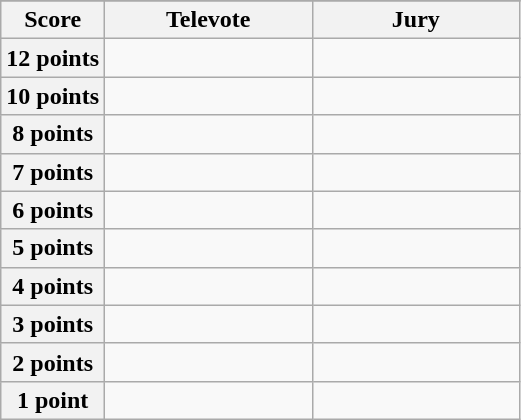<table class="wikitable">
<tr>
</tr>
<tr>
<th scope="col" width="20%">Score</th>
<th scope="col" width="40%">Televote</th>
<th scope="col" width="40%">Jury</th>
</tr>
<tr>
<th scope="row">12 points</th>
<td></td>
<td></td>
</tr>
<tr>
<th scope="row">10 points</th>
<td></td>
<td></td>
</tr>
<tr>
<th scope="row">8 points</th>
<td></td>
<td></td>
</tr>
<tr>
<th scope="row">7 points</th>
<td></td>
<td></td>
</tr>
<tr>
<th scope="row">6 points</th>
<td></td>
<td></td>
</tr>
<tr>
<th scope="row">5 points</th>
<td></td>
<td></td>
</tr>
<tr>
<th scope="row">4 points</th>
<td></td>
<td></td>
</tr>
<tr>
<th scope="row">3 points</th>
<td></td>
<td></td>
</tr>
<tr>
<th scope="row">2 points</th>
<td></td>
<td></td>
</tr>
<tr>
<th scope="row">1 point</th>
<td></td>
<td></td>
</tr>
</table>
